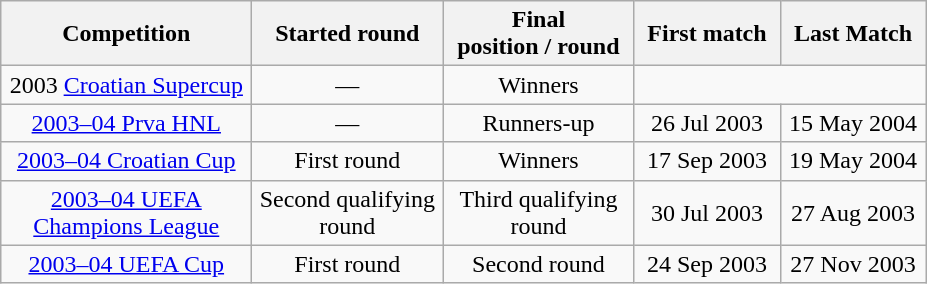<table class="wikitable" style="text-align: center;">
<tr>
<th width="160">Competition</th>
<th width="120">Started round</th>
<th width="120">Final<br>position / round</th>
<th width="90">First match</th>
<th width="90">Last Match</th>
</tr>
<tr>
<td>2003 <a href='#'>Croatian Supercup</a></td>
<td>—</td>
<td>Winners</td>
<td colspan=2></td>
</tr>
<tr>
<td><a href='#'>2003–04 Prva HNL</a></td>
<td>—</td>
<td>Runners-up</td>
<td>26 Jul 2003</td>
<td>15 May 2004</td>
</tr>
<tr>
<td><a href='#'>2003–04 Croatian Cup</a></td>
<td>First round</td>
<td>Winners</td>
<td>17 Sep 2003</td>
<td>19 May 2004</td>
</tr>
<tr>
<td><a href='#'>2003–04 UEFA Champions League</a></td>
<td>Second qualifying round</td>
<td>Third qualifying round</td>
<td>30 Jul 2003</td>
<td>27 Aug 2003</td>
</tr>
<tr>
<td><a href='#'>2003–04 UEFA Cup</a></td>
<td>First round</td>
<td>Second round</td>
<td>24 Sep 2003</td>
<td>27 Nov 2003</td>
</tr>
</table>
